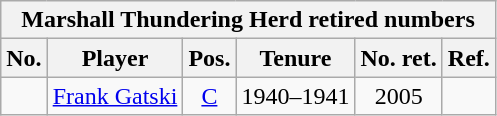<table class="wikitable" style="text-align:center">
<tr>
<th colspan=6 style =><strong>Marshall Thundering Herd retired numbers</strong></th>
</tr>
<tr>
<th style = >No.</th>
<th style = >Player</th>
<th style = >Pos.</th>
<th style = >Tenure</th>
<th style = >No. ret.</th>
<th style = >Ref.</th>
</tr>
<tr>
<td></td>
<td><a href='#'>Frank Gatski</a></td>
<td><a href='#'>C</a></td>
<td>1940–1941</td>
<td>2005</td>
<td></td>
</tr>
</table>
